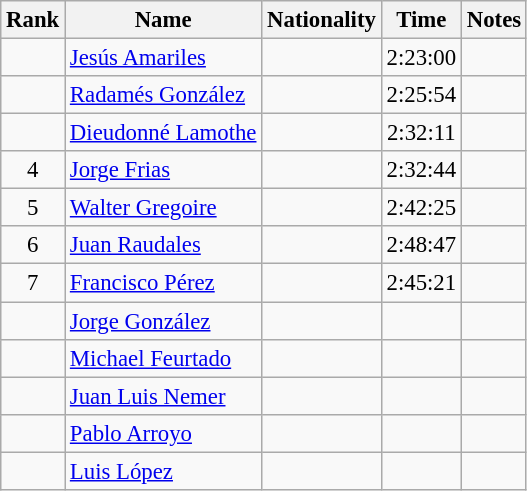<table class="wikitable sortable" style="text-align:center;font-size:95%">
<tr>
<th>Rank</th>
<th>Name</th>
<th>Nationality</th>
<th>Time</th>
<th>Notes</th>
</tr>
<tr>
<td></td>
<td align=left><a href='#'>Jesús Amariles</a></td>
<td align=left></td>
<td>2:23:00</td>
<td></td>
</tr>
<tr>
<td></td>
<td align=left><a href='#'>Radamés González</a></td>
<td align=left></td>
<td>2:25:54</td>
<td></td>
</tr>
<tr>
<td></td>
<td align=left><a href='#'>Dieudonné Lamothe</a></td>
<td align=left></td>
<td>2:32:11</td>
<td></td>
</tr>
<tr>
<td>4</td>
<td align=left><a href='#'>Jorge Frias</a></td>
<td align=left></td>
<td>2:32:44</td>
<td></td>
</tr>
<tr>
<td>5</td>
<td align=left><a href='#'>Walter Gregoire</a></td>
<td align=left></td>
<td>2:42:25</td>
<td></td>
</tr>
<tr>
<td>6</td>
<td align=left><a href='#'>Juan Raudales</a></td>
<td align=left></td>
<td>2:48:47</td>
<td></td>
</tr>
<tr>
<td>7</td>
<td align=left><a href='#'>Francisco Pérez</a></td>
<td align=left></td>
<td>2:45:21</td>
<td></td>
</tr>
<tr>
<td></td>
<td align=left><a href='#'>Jorge González</a></td>
<td align=left></td>
<td></td>
<td></td>
</tr>
<tr>
<td></td>
<td align=left><a href='#'>Michael Feurtado</a></td>
<td align=left></td>
<td></td>
<td></td>
</tr>
<tr>
<td></td>
<td align=left><a href='#'>Juan Luis Nemer</a></td>
<td align=left></td>
<td></td>
<td></td>
</tr>
<tr>
<td></td>
<td align=left><a href='#'>Pablo Arroyo</a></td>
<td align=left></td>
<td></td>
<td></td>
</tr>
<tr>
<td></td>
<td align=left><a href='#'>Luis López</a></td>
<td align=left></td>
<td></td>
<td></td>
</tr>
</table>
